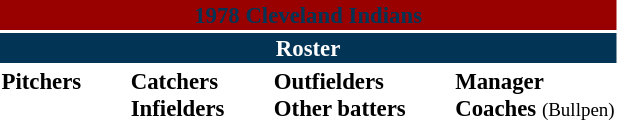<table class="toccolours" style="font-size: 95%;">
<tr>
<th colspan="10" style="background-color: #990000; color: #023456; text-align: center;">1978 Cleveland Indians</th>
</tr>
<tr>
<td colspan="10" style="background-color: #023456; color: white; text-align: center;"><strong>Roster</strong></td>
</tr>
<tr>
<td valign="top"><strong>Pitchers</strong><br>












</td>
<td width="25px"></td>
<td valign="top"><strong>Catchers</strong><br>



<strong>Infielders</strong>






</td>
<td width="25px"></td>
<td valign="top"><strong>Outfielders</strong><br>








<strong>Other batters</strong>

</td>
<td width="25px"></td>
<td valign="top"><strong>Manager</strong><br>
<strong>Coaches</strong>
 
 <small>(Bullpen)</small>  
 
 
 </td>
</tr>
</table>
